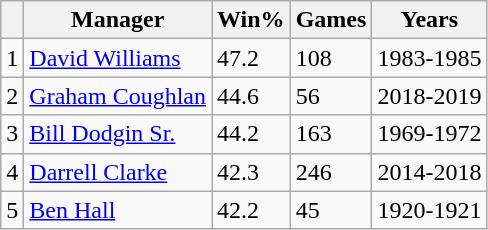<table class="wikitable">
<tr>
<th></th>
<th>Manager</th>
<th>Win%</th>
<th>Games</th>
<th>Years</th>
</tr>
<tr>
<td>1</td>
<td><a href='#'>David Williams</a></td>
<td>47.2</td>
<td>108</td>
<td>1983-1985</td>
</tr>
<tr>
<td>2</td>
<td><a href='#'>Graham Coughlan</a></td>
<td>44.6</td>
<td>56</td>
<td>2018-2019</td>
</tr>
<tr>
<td>3</td>
<td><a href='#'>Bill Dodgin Sr.</a></td>
<td>44.2</td>
<td>163</td>
<td>1969-1972</td>
</tr>
<tr>
<td>4</td>
<td><a href='#'>Darrell Clarke</a></td>
<td>42.3</td>
<td>246</td>
<td>2014-2018</td>
</tr>
<tr>
<td>5</td>
<td><a href='#'>Ben Hall</a></td>
<td>42.2</td>
<td>45</td>
<td>1920-1921</td>
</tr>
</table>
